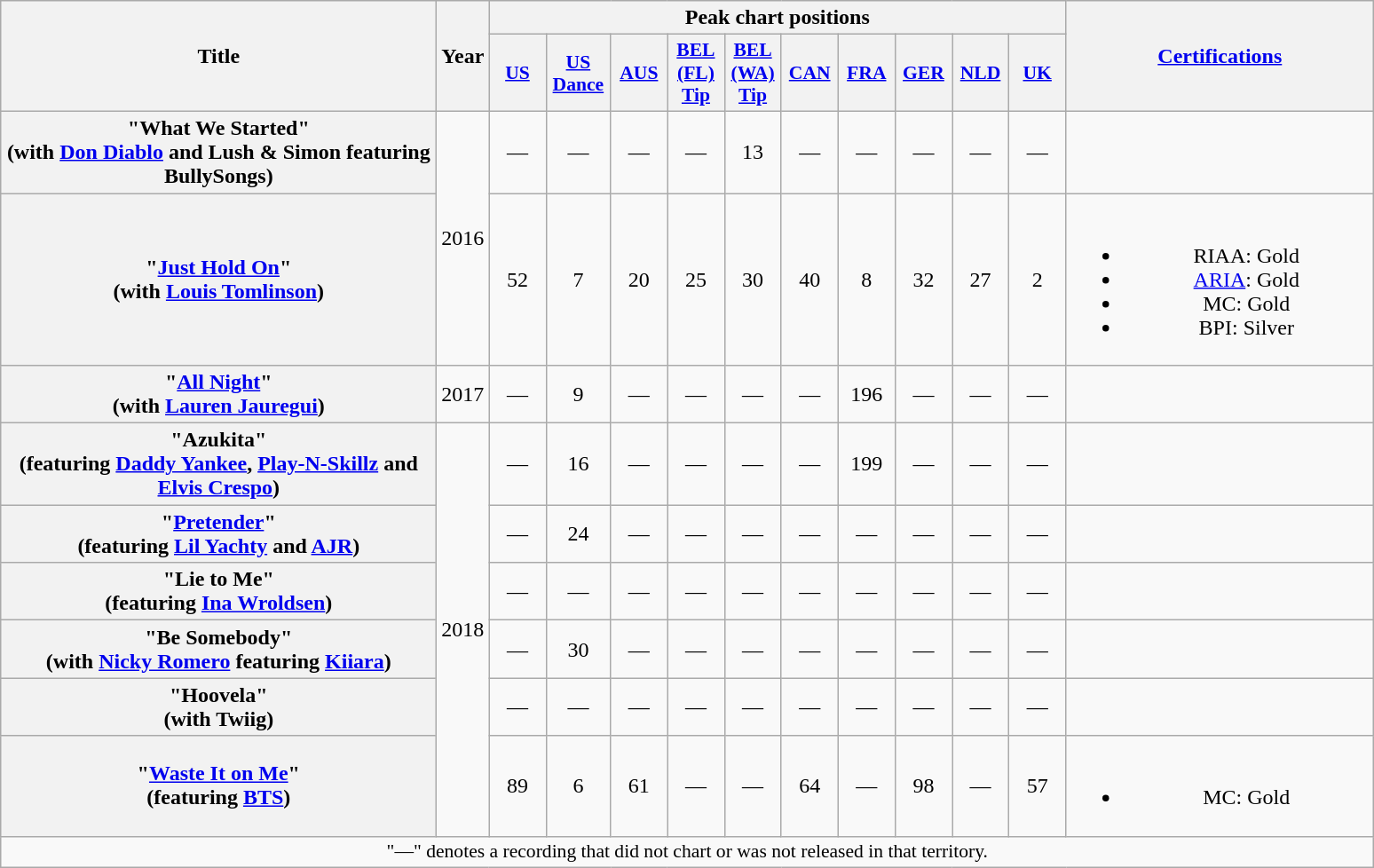<table class="wikitable plainrowheaders" style="text-align:center;" border="1">
<tr>
<th scope="col" rowspan="2" style="width:20em;">Title</th>
<th scope="col" rowspan="2" style="width:1em;">Year</th>
<th scope="col" colspan="10">Peak chart positions</th>
<th scope="col" rowspan="2" style="width:14em;"><a href='#'>Certifications</a></th>
</tr>
<tr>
<th scope="col" style="width:2.5em;font-size:90%;"><a href='#'>US</a><br></th>
<th scope="col" style="width:2.9em;font-size:90%;"><a href='#'>US<br>Dance</a><br></th>
<th scope="col" style="width:2.5em;font-size:90%;"><a href='#'>AUS</a><br></th>
<th scope="col" style="width:2.5em;font-size:90%;"><a href='#'>BEL<br>(FL)<br>Tip</a><br></th>
<th scope="col" style="width:2.5em;font-size:90%;"><a href='#'>BEL<br>(WA)<br>Tip</a><br></th>
<th scope="col" style="width:2.5em;font-size:90%;"><a href='#'>CAN</a><br></th>
<th scope="col" style="width:2.5em;font-size:90%;"><a href='#'>FRA</a><br></th>
<th scope="col" style="width:2.5em;font-size:90%;"><a href='#'>GER</a><br></th>
<th scope="col" style="width:2.5em;font-size:90%;"><a href='#'>NLD</a><br></th>
<th scope="col" style="width:2.5em;font-size:90%;"><a href='#'>UK</a><br></th>
</tr>
<tr>
<th scope="row">"What We Started"<br><span>(with <a href='#'>Don Diablo</a> and Lush & Simon featuring BullySongs)</span></th>
<td rowspan="2">2016</td>
<td>—</td>
<td>—</td>
<td>—</td>
<td>—</td>
<td>13</td>
<td>—</td>
<td>—</td>
<td>—</td>
<td>—</td>
<td>—</td>
<td></td>
</tr>
<tr>
<th scope="row">"<a href='#'>Just Hold On</a>" <br><span>(with <a href='#'>Louis Tomlinson</a>)</span></th>
<td>52</td>
<td>7</td>
<td>20</td>
<td>25</td>
<td>30</td>
<td>40</td>
<td>8</td>
<td>32</td>
<td>27</td>
<td>2</td>
<td><br><ul><li>RIAA: Gold</li><li><a href='#'>ARIA</a>: Gold</li><li>MC: Gold</li><li>BPI: Silver</li></ul></td>
</tr>
<tr>
<th scope="row">"<a href='#'>All Night</a>" <br><span>(with <a href='#'>Lauren Jauregui</a>)</span></th>
<td>2017</td>
<td>—</td>
<td>9</td>
<td>—</td>
<td>—</td>
<td>—</td>
<td>—</td>
<td>196</td>
<td>—</td>
<td>—</td>
<td>—</td>
<td></td>
</tr>
<tr>
<th scope="row">"Azukita" <br><span>(featuring <a href='#'>Daddy Yankee</a>, <a href='#'>Play-N-Skillz</a> and <a href='#'>Elvis Crespo</a>)</span></th>
<td rowspan="6">2018</td>
<td>—</td>
<td>16</td>
<td>—</td>
<td>—</td>
<td>—</td>
<td>—</td>
<td>199</td>
<td>—</td>
<td>—</td>
<td>—</td>
<td></td>
</tr>
<tr>
<th scope="row">"<a href='#'>Pretender</a>" <br><span>(featuring <a href='#'>Lil Yachty</a> and <a href='#'>AJR</a>)</span></th>
<td>—</td>
<td>24</td>
<td>—</td>
<td>—</td>
<td>—</td>
<td>—</td>
<td>—</td>
<td>—</td>
<td>—</td>
<td>—</td>
<td></td>
</tr>
<tr>
<th scope="row">"Lie to Me" <br><span>(featuring <a href='#'>Ina Wroldsen</a>)</span></th>
<td>—</td>
<td>—</td>
<td>—</td>
<td>—</td>
<td>—</td>
<td>—</td>
<td>—</td>
<td>—</td>
<td>—</td>
<td>—</td>
<td></td>
</tr>
<tr>
<th scope="row">"Be Somebody" <br><span>(with <a href='#'>Nicky Romero</a> featuring <a href='#'>Kiiara</a>)</span></th>
<td>—</td>
<td>30</td>
<td>—</td>
<td>—</td>
<td>—</td>
<td>—</td>
<td>—</td>
<td>—</td>
<td>—</td>
<td>—</td>
<td></td>
</tr>
<tr>
<th scope="row">"Hoovela" <br><span>(with Twiig)</span></th>
<td>—</td>
<td>—</td>
<td>—</td>
<td>—</td>
<td>—</td>
<td>—</td>
<td>—</td>
<td>—</td>
<td>—</td>
<td>—</td>
<td></td>
</tr>
<tr>
<th scope="row">"<a href='#'>Waste It on Me</a>" <br><span>(featuring <a href='#'>BTS</a>)</span></th>
<td>89</td>
<td>6</td>
<td>61</td>
<td>—</td>
<td>—</td>
<td>64</td>
<td>—</td>
<td>98</td>
<td>—</td>
<td>57</td>
<td><br><ul><li>MC: Gold</li></ul></td>
</tr>
<tr>
<td colspan="13" style="font-size:90%">"—" denotes a recording that did not chart or was not released in that territory.</td>
</tr>
</table>
